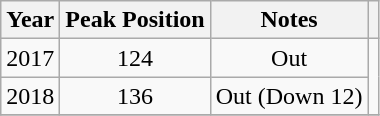<table class="wikitable plainrowheaders" style="text-align:center;">
<tr>
<th>Year</th>
<th>Peak Position</th>
<th>Notes</th>
<th></th>
</tr>
<tr>
<td>2017</td>
<td>124</td>
<td>Out</td>
<td rowspan="2"></td>
</tr>
<tr>
<td>2018</td>
<td>136</td>
<td>Out (Down 12)</td>
</tr>
<tr>
</tr>
</table>
